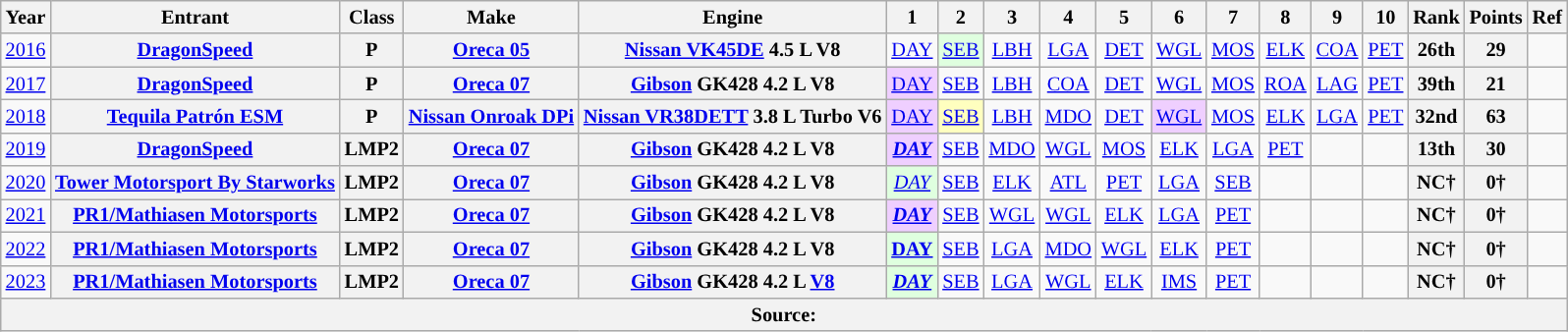<table class="wikitable" style="text-align:center; font-size:85%">
<tr>
<th>Year</th>
<th>Entrant</th>
<th>Class</th>
<th>Make</th>
<th>Engine</th>
<th>1</th>
<th>2</th>
<th>3</th>
<th>4</th>
<th>5</th>
<th>6</th>
<th>7</th>
<th>8</th>
<th>9</th>
<th>10</th>
<th>Rank</th>
<th>Points</th>
<th>Ref</th>
</tr>
<tr>
<td><a href='#'>2016</a></td>
<th><a href='#'>DragonSpeed</a></th>
<th>P</th>
<th nowrap><a href='#'>Oreca 05</a></th>
<th nowrap><a href='#'>Nissan VK45DE</a> 4.5 L V8</th>
<td><a href='#'>DAY</a></td>
<td style="background:#DFFFDF;"><a href='#'>SEB</a><br></td>
<td><a href='#'>LBH</a></td>
<td><a href='#'>LGA</a></td>
<td><a href='#'>DET</a></td>
<td><a href='#'>WGL</a></td>
<td><a href='#'>MOS</a></td>
<td><a href='#'>ELK</a></td>
<td><a href='#'>COA</a></td>
<td><a href='#'>PET</a></td>
<th>26th</th>
<th>29</th>
<td></td>
</tr>
<tr>
<td><a href='#'>2017</a></td>
<th><a href='#'>DragonSpeed</a></th>
<th>P</th>
<th nowrap><a href='#'>Oreca 07</a></th>
<th nowrap><a href='#'>Gibson</a> GK428 4.2 L V8</th>
<td style="background:#EFCFFF;"><a href='#'>DAY</a><br></td>
<td><a href='#'>SEB</a></td>
<td><a href='#'>LBH</a></td>
<td><a href='#'>COA</a></td>
<td><a href='#'>DET</a></td>
<td><a href='#'>WGL</a></td>
<td><a href='#'>MOS</a></td>
<td><a href='#'>ROA</a></td>
<td><a href='#'>LAG</a></td>
<td><a href='#'>PET</a></td>
<th>39th</th>
<th>21</th>
<td></td>
</tr>
<tr>
<td><a href='#'>2018</a></td>
<th nowrap><a href='#'>Tequila Patrón ESM</a></th>
<th>P</th>
<th nowrap><a href='#'>Nissan Onroak DPi</a></th>
<th nowrap><a href='#'>Nissan VR38DETT</a> 3.8 L Turbo V6</th>
<td style="background:#EFCFFF;"><a href='#'>DAY</a><br></td>
<td style="background:#FFFFBF;"><a href='#'>SEB</a><br></td>
<td><a href='#'>LBH</a></td>
<td><a href='#'>MDO</a></td>
<td><a href='#'>DET</a></td>
<td style="background:#EFCFFF;"><a href='#'>WGL</a><br></td>
<td><a href='#'>MOS</a></td>
<td><a href='#'>ELK</a></td>
<td><a href='#'>LGA</a></td>
<td><a href='#'>PET</a></td>
<th>32nd</th>
<th>63</th>
<td></td>
</tr>
<tr>
<td><a href='#'>2019</a></td>
<th><a href='#'>DragonSpeed</a></th>
<th>LMP2</th>
<th nowrap><a href='#'>Oreca 07</a></th>
<th nowrap><a href='#'>Gibson</a> GK428 4.2 L V8</th>
<td style="background:#EFCFFF;"><strong><em><a href='#'>DAY</a></em></strong><br></td>
<td><a href='#'>SEB</a></td>
<td><a href='#'>MDO</a></td>
<td><a href='#'>WGL</a></td>
<td><a href='#'>MOS</a></td>
<td><a href='#'>ELK</a></td>
<td><a href='#'>LGA</a></td>
<td><a href='#'>PET</a></td>
<td></td>
<td></td>
<th>13th</th>
<th>30</th>
<td></td>
</tr>
<tr>
<td><a href='#'>2020</a></td>
<th nowrap><a href='#'>Tower Motorsport By Starworks</a></th>
<th>LMP2</th>
<th nowrap><a href='#'>Oreca 07</a></th>
<th nowrap><a href='#'>Gibson</a> GK428 4.2 L V8</th>
<td style="background:#DFFFDF;"><em><a href='#'>DAY</a></em><br></td>
<td><a href='#'>SEB</a><br></td>
<td><a href='#'>ELK</a><br></td>
<td><a href='#'>ATL</a><br></td>
<td><a href='#'>PET</a><br></td>
<td><a href='#'>LGA</a><br></td>
<td><a href='#'>SEB</a><br></td>
<td></td>
<td></td>
<td></td>
<th>NC†</th>
<th>0†</th>
<td></td>
</tr>
<tr>
<td><a href='#'>2021</a></td>
<th nowrap><a href='#'>PR1/Mathiasen Motorsports</a></th>
<th>LMP2</th>
<th nowrap><a href='#'>Oreca 07</a></th>
<th nowrap><a href='#'>Gibson</a> GK428 4.2 L V8</th>
<td style="background:#EFCFFF;"><strong><em><a href='#'>DAY</a></em></strong><br></td>
<td><a href='#'>SEB</a></td>
<td><a href='#'>WGL</a></td>
<td><a href='#'>WGL</a></td>
<td><a href='#'>ELK</a></td>
<td><a href='#'>LGA</a></td>
<td><a href='#'>PET</a></td>
<td></td>
<td></td>
<td></td>
<th>NC†</th>
<th>0†</th>
<td></td>
</tr>
<tr>
<td><a href='#'>2022</a></td>
<th nowrap><a href='#'>PR1/Mathiasen Motorsports</a></th>
<th>LMP2</th>
<th nowrap><a href='#'>Oreca 07</a></th>
<th nowrap><a href='#'>Gibson</a> GK428 4.2 L V8</th>
<td style="background:#DFFFDF;"><strong><a href='#'>DAY</a></strong><br></td>
<td><a href='#'>SEB</a></td>
<td><a href='#'>LGA</a></td>
<td><a href='#'>MDO</a></td>
<td><a href='#'>WGL</a></td>
<td><a href='#'>ELK</a></td>
<td><a href='#'>PET</a></td>
<td></td>
<td></td>
<td></td>
<th>NC†</th>
<th>0†</th>
<td></td>
</tr>
<tr>
<td><a href='#'>2023</a></td>
<th nowrap><a href='#'>PR1/Mathiasen Motorsports</a></th>
<th>LMP2</th>
<th nowrap><a href='#'>Oreca 07</a></th>
<th nowrap><a href='#'>Gibson</a> GK428 4.2 L <a href='#'>V8</a></th>
<td style="background:#DFFFDF;"><strong><em><a href='#'>DAY</a></em></strong><br></td>
<td><a href='#'>SEB</a></td>
<td><a href='#'>LGA</a></td>
<td><a href='#'>WGL</a></td>
<td><a href='#'>ELK</a></td>
<td><a href='#'>IMS</a></td>
<td><a href='#'>PET</a></td>
<td></td>
<td></td>
<td></td>
<th>NC†</th>
<th>0†</th>
<td></td>
</tr>
<tr>
<th colspan="18">Source:</th>
</tr>
</table>
